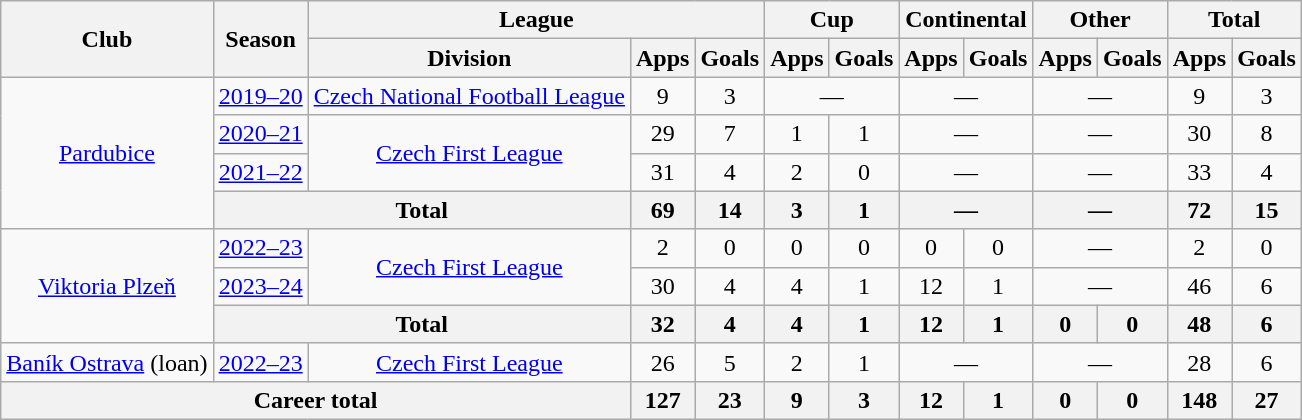<table class="wikitable" style="text-align:center">
<tr>
<th rowspan="2">Club</th>
<th rowspan="2">Season</th>
<th colspan="3">League</th>
<th colspan="2">Cup</th>
<th colspan="2">Continental</th>
<th colspan="2">Other</th>
<th colspan="2">Total</th>
</tr>
<tr>
<th>Division</th>
<th>Apps</th>
<th>Goals</th>
<th>Apps</th>
<th>Goals</th>
<th>Apps</th>
<th>Goals</th>
<th>Apps</th>
<th>Goals</th>
<th>Apps</th>
<th>Goals</th>
</tr>
<tr>
<td rowspan="4"><a href='#'>Pardubice</a></td>
<td><a href='#'>2019–20</a></td>
<td><a href='#'>Czech National Football League</a></td>
<td>9</td>
<td>3</td>
<td colspan="2">—</td>
<td colspan="2">—</td>
<td colspan="2">—</td>
<td>9</td>
<td>3</td>
</tr>
<tr>
<td><a href='#'>2020–21</a></td>
<td rowspan="2"><a href='#'>Czech First League</a></td>
<td>29</td>
<td>7</td>
<td>1</td>
<td>1</td>
<td colspan="2">—</td>
<td colspan="2">—</td>
<td>30</td>
<td>8</td>
</tr>
<tr>
<td><a href='#'>2021–22</a></td>
<td>31</td>
<td>4</td>
<td>2</td>
<td>0</td>
<td colspan="2">—</td>
<td colspan="2">—</td>
<td>33</td>
<td>4</td>
</tr>
<tr>
<th colspan="2">Total</th>
<th>69</th>
<th>14</th>
<th>3</th>
<th>1</th>
<th colspan="2">—</th>
<th colspan="2">—</th>
<th>72</th>
<th>15</th>
</tr>
<tr>
<td rowspan="3"><a href='#'>Viktoria Plzeň</a></td>
<td><a href='#'>2022–23</a></td>
<td rowspan="2"><a href='#'>Czech First League</a></td>
<td>2</td>
<td>0</td>
<td>0</td>
<td>0</td>
<td>0</td>
<td>0</td>
<td colspan="2">—</td>
<td>2</td>
<td>0</td>
</tr>
<tr>
<td><a href='#'>2023–24</a></td>
<td>30</td>
<td>4</td>
<td>4</td>
<td>1</td>
<td>12</td>
<td>1</td>
<td colspan="2">—</td>
<td>46</td>
<td>6</td>
</tr>
<tr>
<th colspan="2">Total</th>
<th>32</th>
<th>4</th>
<th>4</th>
<th>1</th>
<th>12</th>
<th>1</th>
<th>0</th>
<th>0</th>
<th>48</th>
<th>6</th>
</tr>
<tr>
<td><a href='#'>Baník Ostrava</a> (loan)</td>
<td><a href='#'>2022–23</a></td>
<td><a href='#'>Czech First League</a></td>
<td>26</td>
<td>5</td>
<td>2</td>
<td>1</td>
<td colspan="2">—</td>
<td colspan="2">—</td>
<td>28</td>
<td>6</td>
</tr>
<tr>
<th colspan="3">Career total</th>
<th>127</th>
<th>23</th>
<th>9</th>
<th>3</th>
<th>12</th>
<th>1</th>
<th>0</th>
<th>0</th>
<th>148</th>
<th>27</th>
</tr>
</table>
